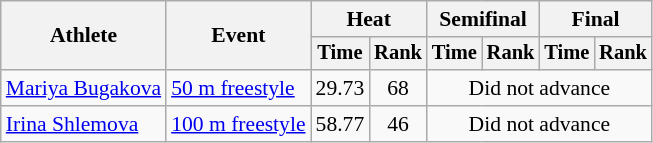<table class=wikitable style="font-size:90%">
<tr>
<th rowspan="2">Athlete</th>
<th rowspan="2">Event</th>
<th colspan="2">Heat</th>
<th colspan="2">Semifinal</th>
<th colspan="2">Final</th>
</tr>
<tr style="font-size:95%">
<th>Time</th>
<th>Rank</th>
<th>Time</th>
<th>Rank</th>
<th>Time</th>
<th>Rank</th>
</tr>
<tr align=center>
<td align=left><a href='#'>Mariya Bugakova</a></td>
<td align=left><a href='#'>50 m freestyle</a></td>
<td>29.73</td>
<td>68</td>
<td colspan=4>Did not advance</td>
</tr>
<tr align=center>
<td align=left><a href='#'>Irina Shlemova</a></td>
<td align=left><a href='#'>100 m freestyle</a></td>
<td>58.77</td>
<td>46</td>
<td colspan=4>Did not advance</td>
</tr>
</table>
